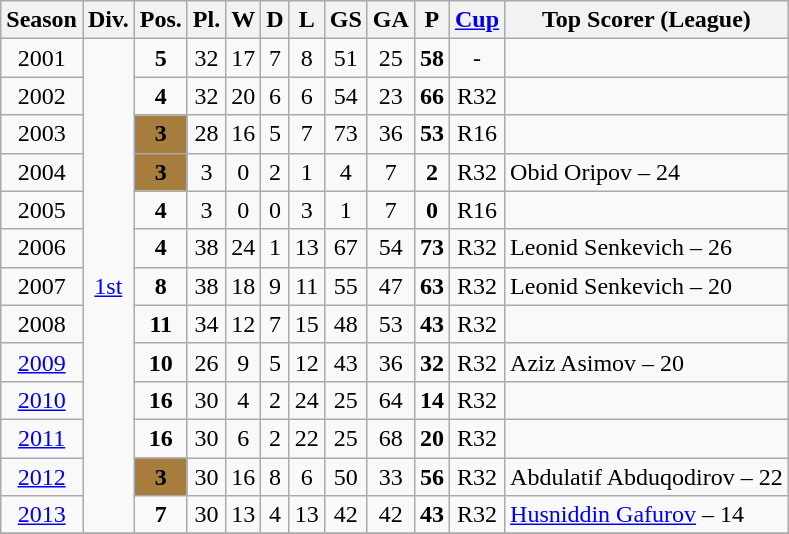<table class="wikitable" style="text-align: center;">
<tr>
<th>Season</th>
<th>Div.</th>
<th>Pos.</th>
<th>Pl.</th>
<th>W</th>
<th>D</th>
<th>L</th>
<th>GS</th>
<th>GA</th>
<th>P</th>
<th><a href='#'>Cup</a></th>
<th>Top Scorer (League)</th>
</tr>
<tr>
<td>2001</td>
<td rowspan="13"><a href='#'>1st</a></td>
<td><strong>5</strong></td>
<td>32</td>
<td>17</td>
<td>7</td>
<td>8</td>
<td>51</td>
<td>25</td>
<td><strong>58</strong></td>
<td>-</td>
<td></td>
</tr>
<tr>
<td>2002</td>
<td><strong>4</strong></td>
<td>32</td>
<td>20</td>
<td>6</td>
<td>6</td>
<td>54</td>
<td>23</td>
<td><strong>66</strong></td>
<td>R32</td>
<td></td>
</tr>
<tr>
<td>2003</td>
<td bgcolor="#A67D3D"><strong>3</strong></td>
<td>28</td>
<td>16</td>
<td>5</td>
<td>7</td>
<td>73</td>
<td>36</td>
<td><strong>53</strong></td>
<td>R16</td>
<td></td>
</tr>
<tr>
<td>2004</td>
<td bgcolor="#A67D3D"><strong>3</strong></td>
<td>3</td>
<td>0</td>
<td>2</td>
<td>1</td>
<td>4</td>
<td>7</td>
<td><strong>2</strong></td>
<td>R32</td>
<td align="left"> Obid Oripov – 24</td>
</tr>
<tr>
<td>2005</td>
<td><strong>4</strong></td>
<td>3</td>
<td>0</td>
<td>0</td>
<td>3</td>
<td>1</td>
<td>7</td>
<td><strong>0</strong></td>
<td>R16</td>
<td></td>
</tr>
<tr>
<td>2006</td>
<td><strong>4</strong></td>
<td>38</td>
<td>24</td>
<td>1</td>
<td>13</td>
<td>67</td>
<td>54</td>
<td><strong>73</strong></td>
<td>R32</td>
<td align="left"> Leonid Senkevich – 26</td>
</tr>
<tr>
<td>2007</td>
<td><strong>8</strong></td>
<td>38</td>
<td>18</td>
<td>9</td>
<td>11</td>
<td>55</td>
<td>47</td>
<td><strong>63</strong></td>
<td>R32</td>
<td align="left"> Leonid Senkevich – 20</td>
</tr>
<tr>
<td>2008</td>
<td><strong>11</strong></td>
<td>34</td>
<td>12</td>
<td>7</td>
<td>15</td>
<td>48</td>
<td>53</td>
<td><strong>43</strong></td>
<td>R32</td>
<td></td>
</tr>
<tr>
<td><a href='#'>2009</a></td>
<td><strong>10</strong></td>
<td>26</td>
<td>9</td>
<td>5</td>
<td>12</td>
<td>43</td>
<td>36</td>
<td><strong>32</strong></td>
<td>R32</td>
<td align="left"> Aziz Asimov – 20</td>
</tr>
<tr>
<td><a href='#'>2010</a></td>
<td><strong>16</strong></td>
<td>30</td>
<td>4</td>
<td>2</td>
<td>24</td>
<td>25</td>
<td>64</td>
<td><strong>14</strong></td>
<td>R32</td>
<td></td>
</tr>
<tr>
<td><a href='#'>2011</a></td>
<td><strong>16</strong></td>
<td>30</td>
<td>6</td>
<td>2</td>
<td>22</td>
<td>25</td>
<td>68</td>
<td><strong>20</strong></td>
<td>R32</td>
<td></td>
</tr>
<tr>
<td><a href='#'>2012</a></td>
<td bgcolor="#A67D3D"><strong>3</strong></td>
<td>30</td>
<td>16</td>
<td>8</td>
<td>6</td>
<td>50</td>
<td>33</td>
<td><strong>56</strong></td>
<td>R32</td>
<td align="left"> Abdulatif Abduqodirov – 22</td>
</tr>
<tr>
<td><a href='#'>2013</a></td>
<td><strong>7</strong></td>
<td>30</td>
<td>13</td>
<td>4</td>
<td>13</td>
<td>42</td>
<td>42</td>
<td><strong>43</strong></td>
<td>R32</td>
<td align="left"> <a href='#'>Husniddin Gafurov</a> – 14</td>
</tr>
<tr>
</tr>
</table>
